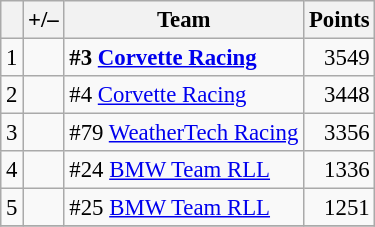<table class="wikitable" style="font-size: 95%;">
<tr>
<th scope="col"></th>
<th scope="col">+/–</th>
<th scope="col">Team</th>
<th scope="col">Points</th>
</tr>
<tr>
<td align=center>1</td>
<td align="left"></td>
<td><strong> #3 <a href='#'>Corvette Racing</a></strong></td>
<td align=right>3549</td>
</tr>
<tr>
<td align=center>2</td>
<td align="left"></td>
<td> #4 <a href='#'>Corvette Racing</a></td>
<td align=right>3448</td>
</tr>
<tr>
<td align=center>3</td>
<td align="left"></td>
<td> #79 <a href='#'>WeatherTech Racing</a></td>
<td align=right>3356</td>
</tr>
<tr>
<td align=center>4</td>
<td align="left"></td>
<td> #24 <a href='#'>BMW Team RLL</a></td>
<td align=right>1336</td>
</tr>
<tr>
<td align=center>5</td>
<td align="left"></td>
<td> #25 <a href='#'>BMW Team RLL</a></td>
<td align=right>1251</td>
</tr>
<tr>
</tr>
</table>
